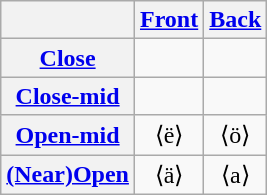<table class="wikitable">
<tr>
<th> </th>
<th><a href='#'>Front</a></th>
<th><a href='#'>Back</a></th>
</tr>
<tr class=nounderlines align=center>
<th><a href='#'>Close</a></th>
<td></td>
<td></td>
</tr>
<tr class=nounderlines align=center>
<th><a href='#'>Close-mid</a></th>
<td></td>
<td></td>
</tr>
<tr class=nounderlines align=center>
<th><a href='#'>Open-mid</a></th>
<td> ⟨ë⟩</td>
<td> ⟨ö⟩</td>
</tr>
<tr class=nounderlines align=center>
<th><a href='#'>(Near)Open</a></th>
<td> ⟨ä⟩</td>
<td> ⟨a⟩</td>
</tr>
</table>
